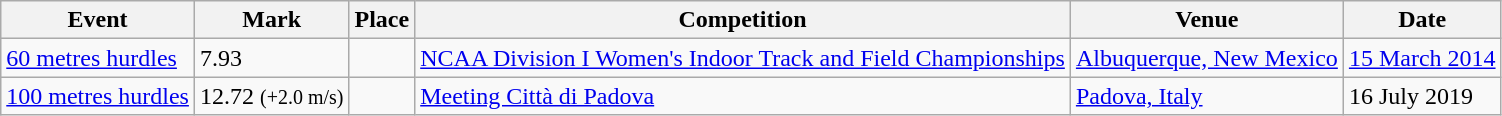<table class="wikitable">
<tr>
<th>Event</th>
<th>Mark</th>
<th>Place</th>
<th>Competition</th>
<th>Venue</th>
<th>Date</th>
</tr>
<tr>
<td><a href='#'>60 metres hurdles</a></td>
<td>7.93 </td>
<td align=center></td>
<td><a href='#'>NCAA Division I Women's Indoor Track and Field Championships</a></td>
<td><a href='#'>Albuquerque, New Mexico</a></td>
<td><a href='#'>15 March 2014</a></td>
</tr>
<tr>
<td><a href='#'>100 metres hurdles</a></td>
<td>12.72 <small>(+2.0 m/s)</small></td>
<td align=center></td>
<td><a href='#'>Meeting Città di Padova</a></td>
<td><a href='#'>Padova, Italy</a></td>
<td>16 July 2019</td>
</tr>
</table>
